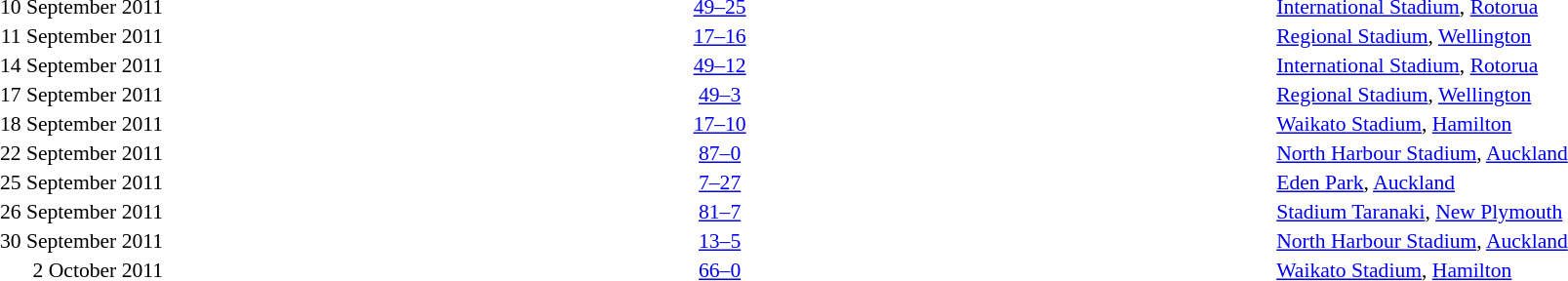<table style="width:100%" cellspacing="1">
<tr>
<th width=15%></th>
<th width=25%></th>
<th width=10%></th>
<th width=25%></th>
</tr>
<tr style=font-size:90%>
<td align=right>10 September 2011</td>
<td align=right></td>
<td align=center><a href='#'>49–25</a></td>
<td></td>
<td><a href='#'>International Stadium</a>, <a href='#'>Rotorua</a></td>
</tr>
<tr style=font-size:90%>
<td align=right>11 September 2011</td>
<td align=right></td>
<td align=center><a href='#'>17–16</a></td>
<td></td>
<td><a href='#'>Regional Stadium</a>, <a href='#'>Wellington</a></td>
</tr>
<tr style=font-size:90%>
<td align=right>14 September 2011</td>
<td align=right></td>
<td align=center><a href='#'>49–12</a></td>
<td></td>
<td><a href='#'>International Stadium</a>, <a href='#'>Rotorua</a></td>
</tr>
<tr style=font-size:90%>
<td align=right>17 September 2011</td>
<td align=right></td>
<td align=center><a href='#'>49–3</a></td>
<td></td>
<td><a href='#'>Regional Stadium</a>, <a href='#'>Wellington</a></td>
</tr>
<tr style=font-size:90%>
<td align=right>18 September 2011</td>
<td align=right></td>
<td align=center><a href='#'>17–10</a></td>
<td></td>
<td><a href='#'>Waikato Stadium</a>, <a href='#'>Hamilton</a></td>
</tr>
<tr style=font-size:90%>
<td align=right>22 September 2011</td>
<td align=right></td>
<td align=center><a href='#'>87–0</a></td>
<td></td>
<td><a href='#'>North Harbour Stadium</a>, <a href='#'>Auckland</a></td>
</tr>
<tr style=font-size:90%>
<td align=right>25 September 2011</td>
<td align=right></td>
<td align=center><a href='#'>7–27</a></td>
<td></td>
<td><a href='#'>Eden Park</a>, <a href='#'>Auckland</a></td>
</tr>
<tr style=font-size:90%>
<td align=right>26 September 2011</td>
<td align=right></td>
<td align=center><a href='#'>81–7</a></td>
<td></td>
<td><a href='#'>Stadium Taranaki</a>, <a href='#'>New Plymouth</a></td>
</tr>
<tr style=font-size:90%>
<td align=right>30 September 2011</td>
<td align=right></td>
<td align=center><a href='#'>13–5</a></td>
<td></td>
<td><a href='#'>North Harbour Stadium</a>, <a href='#'>Auckland</a></td>
</tr>
<tr style=font-size:90%>
<td align=right>2 October 2011</td>
<td align=right></td>
<td align=center><a href='#'>66–0</a></td>
<td></td>
<td><a href='#'>Waikato Stadium</a>, <a href='#'>Hamilton</a></td>
</tr>
</table>
